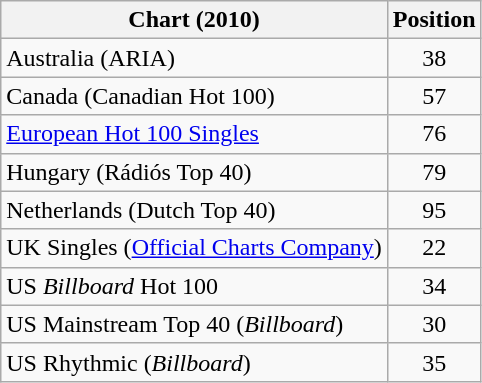<table class="wikitable">
<tr>
<th>Chart (2010)</th>
<th>Position</th>
</tr>
<tr>
<td>Australia (ARIA)</td>
<td style="text-align:center;">38</td>
</tr>
<tr>
<td>Canada (Canadian Hot 100)</td>
<td style="text-align:center;">57</td>
</tr>
<tr>
<td><a href='#'>European Hot 100 Singles</a></td>
<td style="text-align:center;">76</td>
</tr>
<tr>
<td>Hungary (Rádiós Top 40)</td>
<td style="text-align:center;">79</td>
</tr>
<tr>
<td>Netherlands (Dutch Top 40)</td>
<td style="text-align:center;">95</td>
</tr>
<tr>
<td>UK Singles (<a href='#'>Official Charts Company</a>)</td>
<td style="text-align:center;">22</td>
</tr>
<tr>
<td>US <em>Billboard</em> Hot 100</td>
<td style="text-align:center;">34</td>
</tr>
<tr>
<td>US Mainstream Top 40 (<em>Billboard</em>)</td>
<td style="text-align:center;">30</td>
</tr>
<tr>
<td>US Rhythmic (<em>Billboard</em>)</td>
<td style="text-align:center;">35</td>
</tr>
</table>
